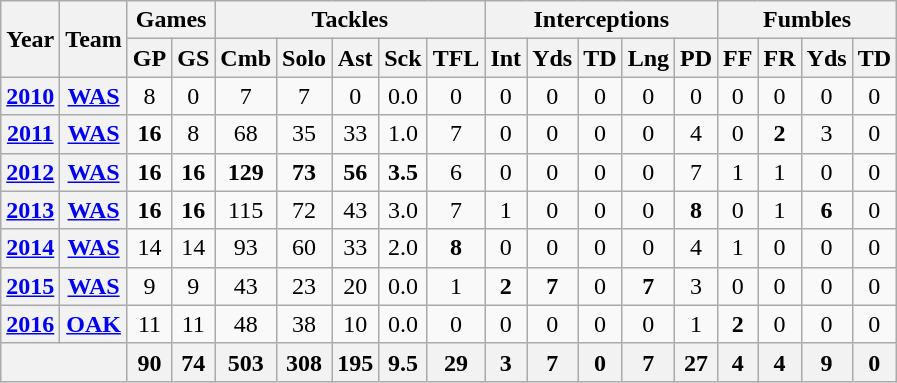<table class="wikitable" style="text-align:center">
<tr>
<th rowspan="2">Year</th>
<th rowspan="2">Team</th>
<th colspan="2">Games</th>
<th colspan="5">Tackles</th>
<th colspan="5">Interceptions</th>
<th colspan="4">Fumbles</th>
</tr>
<tr>
<th>GP</th>
<th>GS</th>
<th>Cmb</th>
<th>Solo</th>
<th>Ast</th>
<th>Sck</th>
<th>TFL</th>
<th>Int</th>
<th>Yds</th>
<th>TD</th>
<th>Lng</th>
<th>PD</th>
<th>FF</th>
<th>FR</th>
<th>Yds</th>
<th>TD</th>
</tr>
<tr>
<th><a href='#'>2010</a></th>
<th><a href='#'>WAS</a></th>
<td>8</td>
<td>0</td>
<td>7</td>
<td>7</td>
<td>0</td>
<td>0.0</td>
<td>0</td>
<td>0</td>
<td>0</td>
<td>0</td>
<td>0</td>
<td>0</td>
<td>0</td>
<td>0</td>
<td>0</td>
<td>0</td>
</tr>
<tr>
<th><a href='#'>2011</a></th>
<th><a href='#'>WAS</a></th>
<td><strong>16</strong></td>
<td>8</td>
<td>68</td>
<td>35</td>
<td>33</td>
<td>1.0</td>
<td>7</td>
<td>0</td>
<td>0</td>
<td>0</td>
<td>0</td>
<td>4</td>
<td>0</td>
<td><strong>2</strong></td>
<td>3</td>
<td>0</td>
</tr>
<tr>
<th><a href='#'>2012</a></th>
<th><a href='#'>WAS</a></th>
<td><strong>16</strong></td>
<td><strong>16</strong></td>
<td><strong>129</strong></td>
<td><strong>73</strong></td>
<td><strong>56</strong></td>
<td><strong>3.5</strong></td>
<td>6</td>
<td>0</td>
<td>0</td>
<td>0</td>
<td>0</td>
<td>7</td>
<td>1</td>
<td>1</td>
<td>0</td>
<td>0</td>
</tr>
<tr>
<th><a href='#'>2013</a></th>
<th><a href='#'>WAS</a></th>
<td><strong>16</strong></td>
<td><strong>16</strong></td>
<td>115</td>
<td>72</td>
<td>43</td>
<td>3.0</td>
<td>7</td>
<td>1</td>
<td>0</td>
<td>0</td>
<td>0</td>
<td><strong>8</strong></td>
<td>0</td>
<td>1</td>
<td><strong>6</strong></td>
<td>0</td>
</tr>
<tr>
<th><a href='#'>2014</a></th>
<th><a href='#'>WAS</a></th>
<td>14</td>
<td>14</td>
<td>93</td>
<td>60</td>
<td>33</td>
<td>2.0</td>
<td><strong>8</strong></td>
<td>0</td>
<td>0</td>
<td>0</td>
<td>0</td>
<td>4</td>
<td>1</td>
<td>0</td>
<td>0</td>
<td>0</td>
</tr>
<tr>
<th><a href='#'>2015</a></th>
<th><a href='#'>WAS</a></th>
<td>9</td>
<td>9</td>
<td>43</td>
<td>23</td>
<td>20</td>
<td>0.0</td>
<td>1</td>
<td><strong>2</strong></td>
<td><strong>7</strong></td>
<td>0</td>
<td><strong>7</strong></td>
<td>3</td>
<td>0</td>
<td>0</td>
<td>0</td>
<td>0</td>
</tr>
<tr>
<th><a href='#'>2016</a></th>
<th><a href='#'>OAK</a></th>
<td>11</td>
<td>11</td>
<td>48</td>
<td>38</td>
<td>10</td>
<td>0.0</td>
<td>0</td>
<td>0</td>
<td>0</td>
<td>0</td>
<td>0</td>
<td>1</td>
<td><strong>2</strong></td>
<td>0</td>
<td>0</td>
<td>0</td>
</tr>
<tr>
<th colspan="2"></th>
<th>90</th>
<th>74</th>
<th>503</th>
<th>308</th>
<th>195</th>
<th>9.5</th>
<th>29</th>
<th>3</th>
<th>7</th>
<th>0</th>
<th>7</th>
<th>27</th>
<th>4</th>
<th>4</th>
<th>9</th>
<th>0</th>
</tr>
</table>
